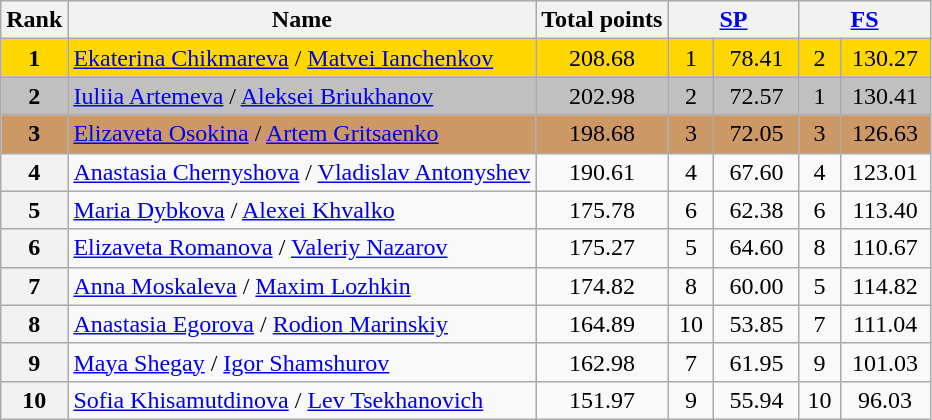<table class="wikitable sortable">
<tr>
<th>Rank</th>
<th>Name</th>
<th>Total points</th>
<th colspan="2" width="80px"><a href='#'>SP</a></th>
<th colspan="2" width="80px"><a href='#'>FS</a></th>
</tr>
<tr bgcolor="gold">
<td align="center"><strong>1</strong></td>
<td><a href='#'>Ekaterina Chikmareva</a> / <a href='#'>Matvei Ianchenkov</a></td>
<td align="center">208.68</td>
<td align="center">1</td>
<td align="center">78.41</td>
<td align="center">2</td>
<td align="center">130.27</td>
</tr>
<tr bgcolor="silver">
<td align="center"><strong>2</strong></td>
<td><a href='#'>Iuliia Artemeva</a> / <a href='#'>Aleksei Briukhanov</a></td>
<td align="center">202.98</td>
<td align="center">2</td>
<td align="center">72.57</td>
<td align="center">1</td>
<td align="center">130.41</td>
</tr>
<tr bgcolor="cc9966">
<td align="center"><strong>3</strong></td>
<td><a href='#'>Elizaveta Osokina</a> / <a href='#'>Artem Gritsaenko</a></td>
<td align="center">198.68</td>
<td align="center">3</td>
<td align="center">72.05</td>
<td align="center">3</td>
<td align="center">126.63</td>
</tr>
<tr>
<th>4</th>
<td><a href='#'>Anastasia Chernyshova</a> / <a href='#'>Vladislav Antonyshev</a></td>
<td align="center">190.61</td>
<td align="center">4</td>
<td align="center">67.60</td>
<td align="center">4</td>
<td align="center">123.01</td>
</tr>
<tr>
<th>5</th>
<td><a href='#'>Maria Dybkova</a> / <a href='#'>Alexei Khvalko</a></td>
<td align="center">175.78</td>
<td align="center">6</td>
<td align="center">62.38</td>
<td align="center">6</td>
<td align="center">113.40</td>
</tr>
<tr>
<th>6</th>
<td><a href='#'>Elizaveta Romanova</a> / <a href='#'>Valeriy Nazarov</a></td>
<td align="center">175.27</td>
<td align="center">5</td>
<td align="center">64.60</td>
<td align="center">8</td>
<td align="center">110.67</td>
</tr>
<tr>
<th>7</th>
<td><a href='#'>Anna Moskaleva</a> / <a href='#'>Maxim Lozhkin</a></td>
<td align="center">174.82</td>
<td align="center">8</td>
<td align="center">60.00</td>
<td align="center">5</td>
<td align="center">114.82</td>
</tr>
<tr>
<th>8</th>
<td><a href='#'>Anastasia Egorova</a> / <a href='#'>Rodion Marinskiy</a></td>
<td align="center">164.89</td>
<td align="center">10</td>
<td align="center">53.85</td>
<td align="center">7</td>
<td align="center">111.04</td>
</tr>
<tr>
<th>9</th>
<td><a href='#'>Maya Shegay</a> / <a href='#'>Igor Shamshurov</a></td>
<td align="center">162.98</td>
<td align="center">7</td>
<td align="center">61.95</td>
<td align="center">9</td>
<td align="center">101.03</td>
</tr>
<tr>
<th>10</th>
<td><a href='#'>Sofia Khisamutdinova</a> / <a href='#'>Lev Tsekhanovich</a></td>
<td align="center">151.97</td>
<td align="center">9</td>
<td align="center">55.94</td>
<td align="center">10</td>
<td align="center">96.03</td>
</tr>
</table>
